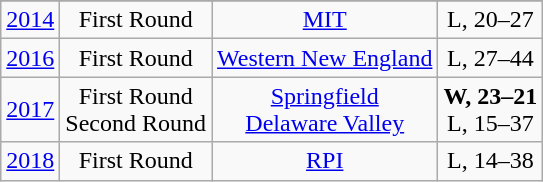<table class="wikitable">
<tr>
</tr>
<tr align="center">
<td><a href='#'>2014</a></td>
<td>First Round</td>
<td><a href='#'>MIT</a></td>
<td>L, 20–27</td>
</tr>
<tr align="center">
<td><a href='#'>2016</a></td>
<td>First Round</td>
<td><a href='#'>Western New England</a></td>
<td>L, 27–44</td>
</tr>
<tr align="center">
<td><a href='#'>2017</a></td>
<td>First Round<br>Second Round</td>
<td><a href='#'>Springfield</a><br><a href='#'>Delaware Valley</a></td>
<td><strong>W, 23–21</strong><br>L, 15–37</td>
</tr>
<tr align="center">
<td><a href='#'>2018</a></td>
<td>First Round</td>
<td><a href='#'>RPI</a></td>
<td>L, 14–38</td>
</tr>
</table>
